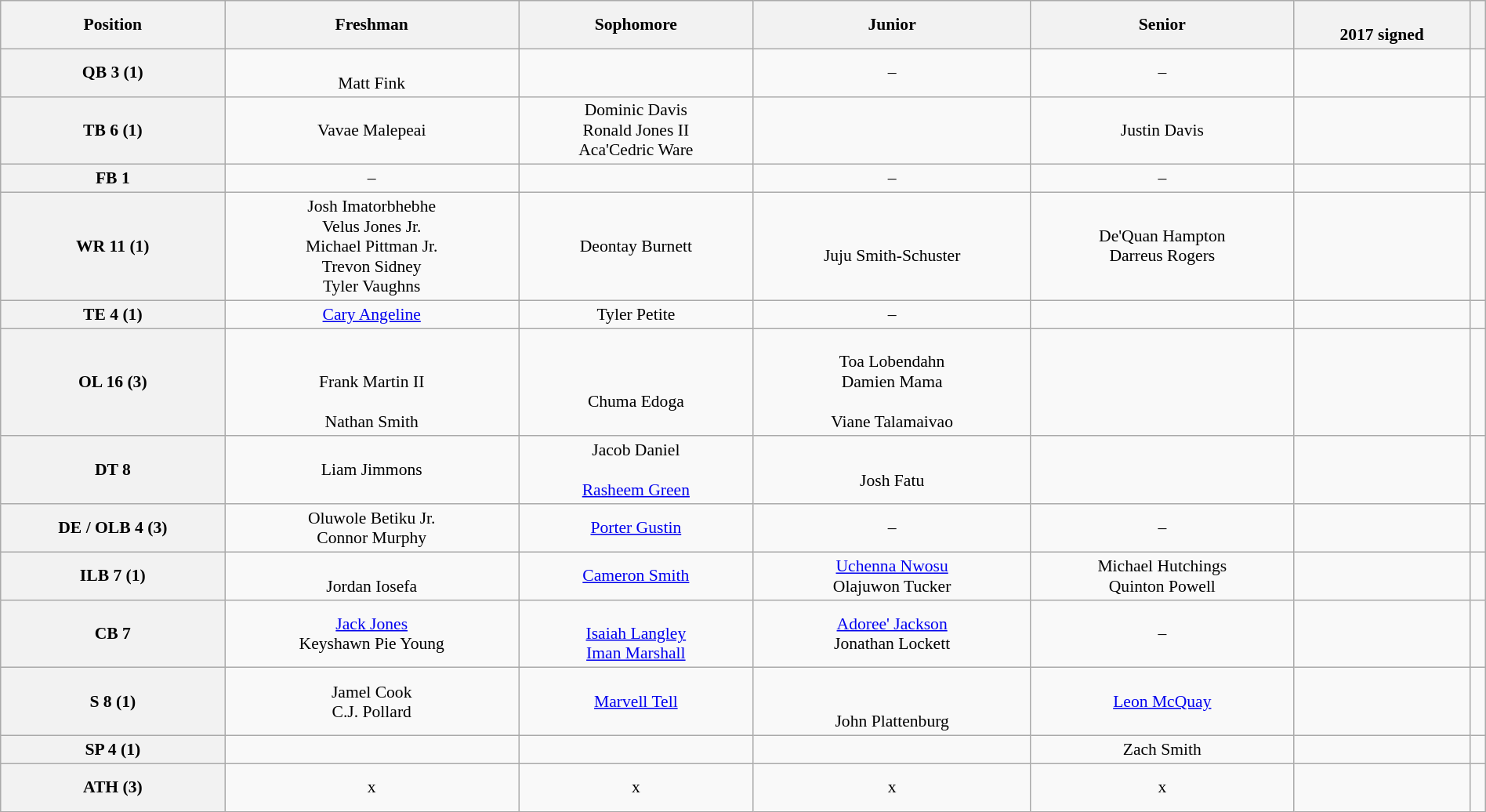<table class="wikitable collapsible collapsed"  style="font-size:90%; width:100%;">
<tr>
<th>Position</th>
<th>Freshman</th>
<th>Sophomore</th>
<th>Junior</th>
<th>Senior</th>
<th> <br>2017 signed</th>
<th></th>
</tr>
<tr style="text-align:center;">
<th>QB 3 (1)</th>
<td> <br> Matt Fink</td>
<td></td>
<td>–</td>
<td>–</td>
<td></td>
<td></td>
</tr>
<tr style="text-align:center;">
<th>TB 6 (1)</th>
<td>Vavae Malepeai</td>
<td>Dominic Davis <br> Ronald Jones II <br> Aca'Cedric Ware</td>
<td></td>
<td>Justin Davis</td>
<td></td>
<td></td>
</tr>
<tr style="text-align:center;">
<th>FB 1</th>
<td>–</td>
<td></td>
<td>–</td>
<td>–</td>
<td></td>
<td></td>
</tr>
<tr style="text-align:center;">
<th>WR 11 (1)</th>
<td>Josh Imatorbhebhe <br> Velus Jones Jr. <br> Michael Pittman Jr. <br> Trevon Sidney <br> Tyler Vaughns</td>
<td>Deontay Burnett</td>
<td> <br> Juju Smith-Schuster</td>
<td>De'Quan Hampton <br> Darreus Rogers <br> </td>
<td></td>
<td></td>
</tr>
<tr style="text-align:center;">
<th>TE 4 (1)</th>
<td><a href='#'>Cary Angeline</a> <br> </td>
<td>Tyler Petite</td>
<td>–</td>
<td></td>
<td></td>
<td></td>
</tr>
<tr style="text-align:center;">
<th>OL 16 (3)</th>
<td> <br>  <br> Frank Martin II <br>  <br> Nathan Smith</td>
<td>  <br>  <br> Chuma Edoga</td>
<td> <br> Toa Lobendahn <br> Damien Mama <br>  <br> Viane Talamaivao</td>
<td> <br>  <br> </td>
<td> <br>  <br> </td>
<td></td>
</tr>
<tr style="text-align:center;">
<th>DT 8</th>
<td>Liam Jimmons <br> </td>
<td>Jacob Daniel <br>  <br> <a href='#'>Rasheem Green</a></td>
<td> <br> Josh Fatu</td>
<td></td>
<td></td>
<td></td>
</tr>
<tr style="text-align:center;">
<th>DE / OLB 4 (3)</th>
<td>Oluwole Betiku Jr. <br> Connor Murphy <br> </td>
<td><a href='#'>Porter Gustin</a></td>
<td>–</td>
<td>–</td>
<td> <br>  <br> </td>
<td> <br> </td>
</tr>
<tr style="text-align:center;">
<th>ILB 7 (1)</th>
<td> <br> Jordan Iosefa</td>
<td><a href='#'>Cameron Smith</a></td>
<td><a href='#'>Uchenna Nwosu</a> <br> Olajuwon Tucker</td>
<td>Michael Hutchings <br> Quinton Powell</td>
<td></td>
<td></td>
</tr>
<tr style="text-align:center;">
<th>CB 7</th>
<td><a href='#'>Jack Jones</a> <br> Keyshawn Pie Young</td>
<td> <br> <a href='#'>Isaiah Langley</a> <br> <a href='#'>Iman Marshall</a></td>
<td><a href='#'>Adoree' Jackson</a> <br> Jonathan Lockett</td>
<td>–</td>
<td></td>
<td></td>
</tr>
<tr style="text-align:center;">
<th>S 8 (1)</th>
<td>Jamel Cook <br> C.J. Pollard <br> </td>
<td><a href='#'>Marvell Tell</a></td>
<td> <br>  <br> John Plattenburg</td>
<td><a href='#'>Leon McQuay</a></td>
<td></td>
<td></td>
</tr>
<tr style="text-align:center;">
<th>SP 4 (1)</th>
<td></td>
<td></td>
<td></td>
<td>Zach Smith</td>
<td></td>
<td></td>
</tr>
<tr style="text-align:center;">
<th>ATH (3)</th>
<td>x</td>
<td>x</td>
<td>x</td>
<td>x</td>
<td> <br>  <br> </td>
<td></td>
</tr>
</table>
